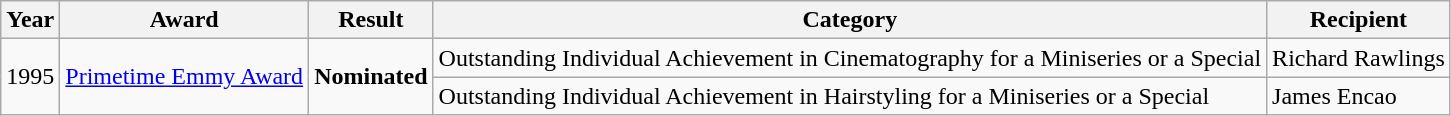<table class="wikitable">
<tr>
<th>Year</th>
<th>Award</th>
<th>Result</th>
<th>Category</th>
<th>Recipient</th>
</tr>
<tr>
<td rowspan=2>1995</td>
<td rowspan=2><a href='#'>Primetime Emmy Award</a></td>
<td rowspan=2><strong>Nominated</strong></td>
<td>Outstanding Individual Achievement in Cinematography for a Miniseries or a Special</td>
<td>Richard Rawlings</td>
</tr>
<tr>
<td>Outstanding Individual Achievement in Hairstyling for a Miniseries or a Special</td>
<td>James Encao</td>
</tr>
</table>
